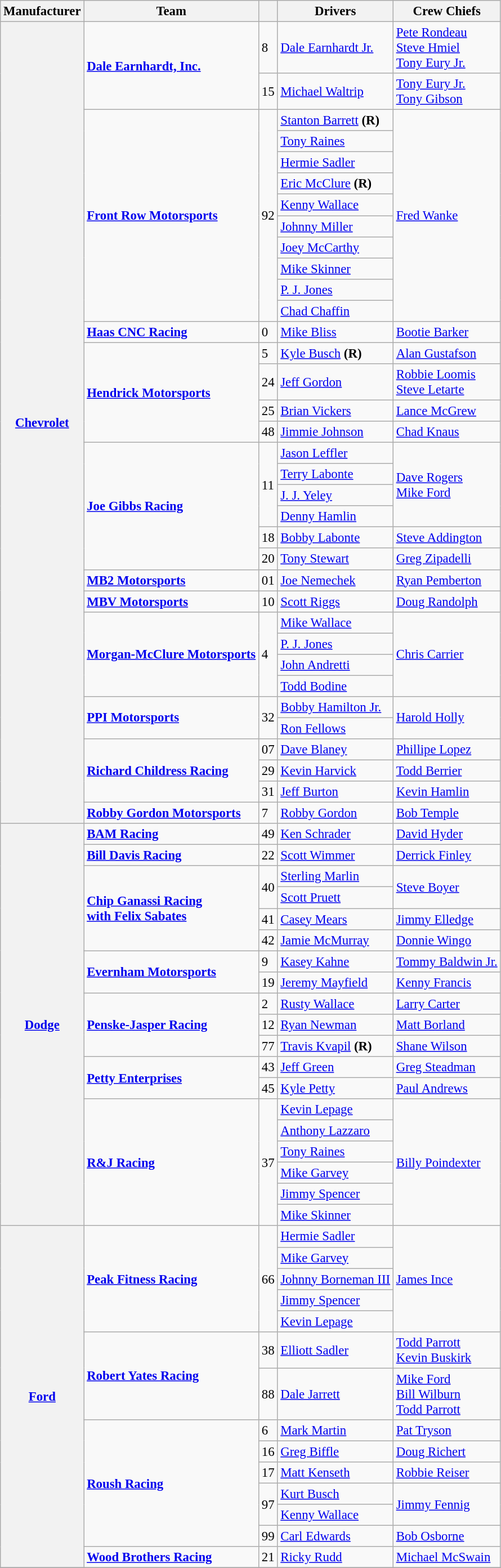<table class="wikitable" style="font-size: 95%;">
<tr>
<th>Manufacturer</th>
<th>Team</th>
<th></th>
<th>Drivers</th>
<th>Crew Chiefs</th>
</tr>
<tr>
<th rowspan=35><a href='#'>Chevrolet</a></th>
<td rowspan=2><strong><a href='#'>Dale Earnhardt, Inc.</a></strong></td>
<td>8</td>
<td><a href='#'>Dale Earnhardt Jr.</a></td>
<td><a href='#'>Pete Rondeau</a> <small></small> <br> <a href='#'>Steve Hmiel</a> <small></small> <br> <a href='#'>Tony Eury Jr.</a> <small></small></td>
</tr>
<tr>
<td>15</td>
<td><a href='#'>Michael Waltrip</a></td>
<td><a href='#'>Tony Eury Jr.</a> <small></small> <br> <a href='#'>Tony Gibson</a> <small></small></td>
</tr>
<tr>
<td rowspan=10><strong><a href='#'>Front Row Motorsports</a></strong></td>
<td rowspan=10>92</td>
<td><a href='#'>Stanton Barrett</a> <strong>(R)</strong> <small></small></td>
<td rowspan=10><a href='#'>Fred Wanke</a></td>
</tr>
<tr>
<td><a href='#'>Tony Raines</a> <small></small></td>
</tr>
<tr>
<td><a href='#'>Hermie Sadler</a> <small></small></td>
</tr>
<tr>
<td><a href='#'>Eric McClure</a> <strong>(R)</strong> <small></small></td>
</tr>
<tr>
<td><a href='#'>Kenny Wallace</a> <small></small></td>
</tr>
<tr>
<td><a href='#'>Johnny Miller</a> <small></small></td>
</tr>
<tr>
<td><a href='#'>Joey McCarthy</a> <small></small></td>
</tr>
<tr>
<td><a href='#'>Mike Skinner</a> <small></small></td>
</tr>
<tr>
<td><a href='#'>P. J. Jones</a> <small></small></td>
</tr>
<tr>
<td><a href='#'>Chad Chaffin</a> <small></small></td>
</tr>
<tr>
<td><strong><a href='#'>Haas CNC Racing</a></strong></td>
<td>0</td>
<td><a href='#'>Mike Bliss</a></td>
<td><a href='#'>Bootie Barker</a></td>
</tr>
<tr>
<td rowspan=4><strong><a href='#'>Hendrick Motorsports</a></strong></td>
<td>5</td>
<td><a href='#'>Kyle Busch</a> <strong>(R)</strong></td>
<td><a href='#'>Alan Gustafson</a></td>
</tr>
<tr>
<td>24</td>
<td><a href='#'>Jeff Gordon</a></td>
<td><a href='#'>Robbie Loomis</a> <small></small><br><a href='#'>Steve Letarte</a> <small></small></td>
</tr>
<tr>
<td>25</td>
<td><a href='#'>Brian Vickers</a></td>
<td><a href='#'>Lance McGrew</a></td>
</tr>
<tr>
<td>48</td>
<td><a href='#'>Jimmie Johnson</a></td>
<td><a href='#'>Chad Knaus</a></td>
</tr>
<tr>
<td rowspan=6><strong><a href='#'>Joe Gibbs Racing</a></strong></td>
<td rowspan=4>11</td>
<td><a href='#'>Jason Leffler</a> <small></small></td>
<td rowspan=4><a href='#'>Dave Rogers</a> <small></small><br><a href='#'>Mike Ford</a> <small></small></td>
</tr>
<tr>
<td><a href='#'>Terry Labonte</a> <small></small></td>
</tr>
<tr>
<td><a href='#'>J. J. Yeley</a> <small></small></td>
</tr>
<tr>
<td><a href='#'>Denny Hamlin</a> <small></small></td>
</tr>
<tr>
<td>18</td>
<td><a href='#'>Bobby Labonte</a></td>
<td><a href='#'>Steve Addington</a></td>
</tr>
<tr>
<td>20</td>
<td><a href='#'>Tony Stewart</a></td>
<td><a href='#'>Greg Zipadelli</a></td>
</tr>
<tr>
<td><strong><a href='#'>MB2 Motorsports</a></strong></td>
<td>01</td>
<td><a href='#'>Joe Nemechek</a></td>
<td><a href='#'>Ryan Pemberton</a></td>
</tr>
<tr>
<td><strong><a href='#'>MBV Motorsports</a></strong></td>
<td>10</td>
<td><a href='#'>Scott Riggs</a></td>
<td><a href='#'>Doug Randolph</a></td>
</tr>
<tr>
<td rowspan=4><strong><a href='#'>Morgan-McClure Motorsports</a></strong></td>
<td rowspan=4>4</td>
<td><a href='#'>Mike Wallace</a> <small></small></td>
<td rowspan=4><a href='#'>Chris Carrier</a></td>
</tr>
<tr>
<td><a href='#'>P. J. Jones</a> <small></small></td>
</tr>
<tr>
<td><a href='#'>John Andretti</a> <small></small></td>
</tr>
<tr>
<td><a href='#'>Todd Bodine</a> <small></small></td>
</tr>
<tr>
<td rowspan=2><strong><a href='#'>PPI Motorsports</a></strong></td>
<td rowspan=2>32</td>
<td><a href='#'>Bobby Hamilton Jr.</a> <small></small></td>
<td rowspan=2><a href='#'>Harold Holly</a></td>
</tr>
<tr>
<td><a href='#'>Ron Fellows</a> <small></small></td>
</tr>
<tr>
<td rowspan=3><strong><a href='#'>Richard Childress Racing</a></strong></td>
<td>07</td>
<td><a href='#'>Dave Blaney</a></td>
<td><a href='#'>Phillipe Lopez</a></td>
</tr>
<tr>
<td>29</td>
<td><a href='#'>Kevin Harvick</a></td>
<td><a href='#'>Todd Berrier</a></td>
</tr>
<tr>
<td>31</td>
<td><a href='#'>Jeff Burton</a></td>
<td><a href='#'>Kevin Hamlin</a></td>
</tr>
<tr>
<td><strong><a href='#'>Robby Gordon Motorsports</a></strong></td>
<td>7</td>
<td><a href='#'>Robby Gordon</a></td>
<td><a href='#'>Bob Temple</a></td>
</tr>
<tr>
<th rowspan=19><a href='#'>Dodge</a></th>
<td><strong><a href='#'>BAM Racing</a></strong></td>
<td>49</td>
<td><a href='#'>Ken Schrader</a></td>
<td><a href='#'>David Hyder</a></td>
</tr>
<tr>
<td><strong><a href='#'>Bill Davis Racing</a></strong></td>
<td>22</td>
<td><a href='#'>Scott Wimmer</a></td>
<td><a href='#'>Derrick Finley</a></td>
</tr>
<tr>
<td rowspan=4><strong><a href='#'>Chip Ganassi Racing<br>with Felix Sabates</a></strong></td>
<td rowspan=2>40</td>
<td><a href='#'>Sterling Marlin</a> <small></small></td>
<td rowspan=2><a href='#'>Steve Boyer</a></td>
</tr>
<tr>
<td><a href='#'>Scott Pruett</a> <small></small></td>
</tr>
<tr>
<td>41</td>
<td><a href='#'>Casey Mears</a></td>
<td><a href='#'>Jimmy Elledge</a></td>
</tr>
<tr>
<td>42</td>
<td><a href='#'>Jamie McMurray</a></td>
<td><a href='#'>Donnie Wingo</a></td>
</tr>
<tr>
<td rowspan=2><strong><a href='#'>Evernham Motorsports</a></strong></td>
<td>9</td>
<td><a href='#'>Kasey Kahne</a></td>
<td><a href='#'>Tommy Baldwin Jr.</a></td>
</tr>
<tr>
<td>19</td>
<td><a href='#'>Jeremy Mayfield</a></td>
<td><a href='#'>Kenny Francis</a></td>
</tr>
<tr>
<td rowspan=3><strong><a href='#'>Penske-Jasper Racing</a></strong></td>
<td>2</td>
<td><a href='#'>Rusty Wallace</a></td>
<td><a href='#'>Larry Carter</a></td>
</tr>
<tr>
<td>12</td>
<td><a href='#'>Ryan Newman</a></td>
<td><a href='#'>Matt Borland</a></td>
</tr>
<tr>
<td>77</td>
<td><a href='#'>Travis Kvapil</a> <strong>(R)</strong></td>
<td><a href='#'>Shane Wilson</a></td>
</tr>
<tr>
<td rowspan=2><strong><a href='#'>Petty Enterprises</a></strong></td>
<td>43</td>
<td><a href='#'>Jeff Green</a></td>
<td><a href='#'>Greg Steadman</a></td>
</tr>
<tr>
<td>45</td>
<td><a href='#'>Kyle Petty</a></td>
<td><a href='#'>Paul Andrews</a></td>
</tr>
<tr>
<td rowspan=6><strong><a href='#'>R&J Racing</a></strong></td>
<td rowspan=6>37</td>
<td><a href='#'>Kevin Lepage</a> <small></small></td>
<td rowspan=6><a href='#'>Billy Poindexter</a></td>
</tr>
<tr>
<td><a href='#'>Anthony Lazzaro</a> <small></small></td>
</tr>
<tr>
<td><a href='#'>Tony Raines</a> <small></small></td>
</tr>
<tr>
<td><a href='#'>Mike Garvey</a> <small></small></td>
</tr>
<tr>
<td><a href='#'>Jimmy Spencer</a> <small></small></td>
</tr>
<tr>
<td><a href='#'>Mike Skinner</a> <small></small></td>
</tr>
<tr>
<th rowspan=14><a href='#'>Ford</a></th>
<td rowspan=5><strong><a href='#'>Peak Fitness Racing</a></strong></td>
<td rowspan=5>66</td>
<td><a href='#'>Hermie Sadler</a> <small></small></td>
<td rowspan=5><a href='#'>James Ince</a></td>
</tr>
<tr>
<td><a href='#'>Mike Garvey</a> <small></small></td>
</tr>
<tr>
<td><a href='#'>Johnny Borneman III</a> <small></small></td>
</tr>
<tr>
<td><a href='#'>Jimmy Spencer</a> <small></small></td>
</tr>
<tr>
<td><a href='#'>Kevin Lepage</a> <small></small></td>
</tr>
<tr>
<td rowspan=2><strong><a href='#'>Robert Yates Racing</a></strong></td>
<td>38</td>
<td><a href='#'>Elliott Sadler</a></td>
<td><a href='#'>Todd Parrott</a> <small></small> <br> <a href='#'>Kevin Buskirk</a> <small></small></td>
</tr>
<tr>
<td>88</td>
<td><a href='#'>Dale Jarrett</a></td>
<td><a href='#'>Mike Ford</a> <small></small> <br> <a href='#'>Bill Wilburn</a> <small></small> <br> <a href='#'>Todd Parrott</a> <small></small></td>
</tr>
<tr>
<td rowspan=6><strong><a href='#'>Roush Racing</a></strong></td>
<td>6</td>
<td><a href='#'>Mark Martin</a></td>
<td><a href='#'>Pat Tryson</a></td>
</tr>
<tr>
<td>16</td>
<td><a href='#'>Greg Biffle</a></td>
<td><a href='#'>Doug Richert</a></td>
</tr>
<tr>
<td>17</td>
<td><a href='#'>Matt Kenseth</a></td>
<td><a href='#'>Robbie Reiser</a></td>
</tr>
<tr>
<td rowspan=2>97</td>
<td><a href='#'>Kurt Busch</a> <small></small></td>
<td rowspan=2><a href='#'>Jimmy Fennig</a></td>
</tr>
<tr>
<td><a href='#'>Kenny Wallace</a> <small></small></td>
</tr>
<tr>
<td>99</td>
<td><a href='#'>Carl Edwards</a></td>
<td><a href='#'>Bob Osborne</a></td>
</tr>
<tr>
<td><strong><a href='#'>Wood Brothers Racing</a></strong></td>
<td>21</td>
<td><a href='#'>Ricky Rudd</a></td>
<td><a href='#'>Michael McSwain</a></td>
</tr>
<tr>
</tr>
</table>
